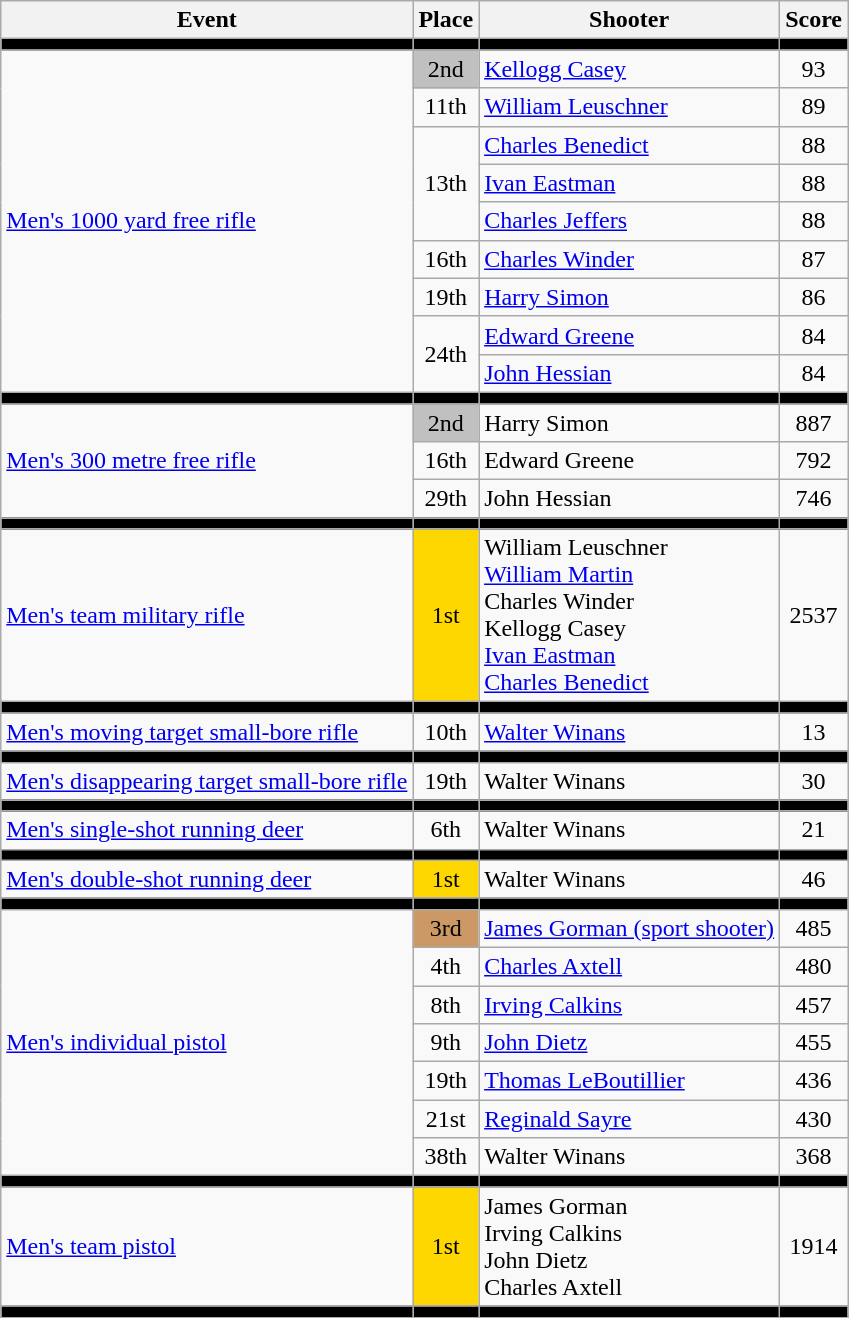<table class=wikitable>
<tr>
<th>Event</th>
<th>Place</th>
<th>Shooter</th>
<th>Score</th>
</tr>
<tr bgcolor=black>
<td></td>
<td></td>
<td></td>
<td></td>
</tr>
<tr>
<td rowspan=9><a href='#'>Men's 1000 yard free rifle</a></td>
<td bgcolor=silver align=center>2nd</td>
<td><a href='#'>Kellogg Casey</a></td>
<td align=center>93</td>
</tr>
<tr>
<td align=center>11th</td>
<td><a href='#'>William Leuschner</a></td>
<td align=center>89</td>
</tr>
<tr>
<td rowspan=3 align=center>13th</td>
<td><a href='#'>Charles Benedict</a></td>
<td align=center>88</td>
</tr>
<tr>
<td><a href='#'>Ivan Eastman</a></td>
<td align=center>88</td>
</tr>
<tr>
<td><a href='#'>Charles Jeffers</a></td>
<td align=center>88</td>
</tr>
<tr>
<td align=center>16th</td>
<td><a href='#'>Charles Winder</a></td>
<td align=center>87</td>
</tr>
<tr>
<td align=center>19th</td>
<td><a href='#'>Harry Simon</a></td>
<td align=center>86</td>
</tr>
<tr>
<td rowspan=2 align=center>24th</td>
<td><a href='#'>Edward Greene</a></td>
<td align=center>84</td>
</tr>
<tr>
<td><a href='#'>John Hessian</a></td>
<td align=center>84</td>
</tr>
<tr bgcolor=black>
<td></td>
<td></td>
<td></td>
<td></td>
</tr>
<tr>
<td rowspan=3><a href='#'>Men's 300 metre free rifle</a></td>
<td bgcolor=silver align=center>2nd</td>
<td>Harry Simon</td>
<td align=center>887</td>
</tr>
<tr>
<td align=center>16th</td>
<td>Edward Greene</td>
<td align=center>792</td>
</tr>
<tr>
<td align=center>29th</td>
<td>John Hessian</td>
<td align=center>746</td>
</tr>
<tr bgcolor=black>
<td></td>
<td></td>
<td></td>
<td></td>
</tr>
<tr>
<td><a href='#'>Men's team military rifle</a></td>
<td bgcolor=gold align=center>1st</td>
<td>William Leuschner <br> <a href='#'>William Martin</a> <br> Charles Winder <br> Kellogg Casey <br> <a href='#'>Ivan Eastman</a> <br> <a href='#'>Charles Benedict</a></td>
<td align=center>2537</td>
</tr>
<tr bgcolor=black>
<td></td>
<td></td>
<td></td>
<td></td>
</tr>
<tr>
<td><a href='#'>Men's moving target small-bore rifle</a></td>
<td align=center>10th</td>
<td><a href='#'>Walter Winans</a></td>
<td align=center>13</td>
</tr>
<tr bgcolor=black>
<td></td>
<td></td>
<td></td>
<td></td>
</tr>
<tr>
<td><a href='#'>Men's disappearing target small-bore rifle</a></td>
<td align=center>19th</td>
<td>Walter Winans</td>
<td align=center>30</td>
</tr>
<tr bgcolor=black>
<td></td>
<td></td>
<td></td>
<td></td>
</tr>
<tr>
<td><a href='#'>Men's single-shot running deer</a></td>
<td align=center>6th</td>
<td>Walter Winans</td>
<td align=center>21</td>
</tr>
<tr bgcolor=black>
<td></td>
<td></td>
<td></td>
<td></td>
</tr>
<tr>
<td><a href='#'>Men's double-shot running deer</a></td>
<td bgcolor=gold align=center>1st</td>
<td>Walter Winans</td>
<td align=center>46</td>
</tr>
<tr bgcolor=black>
<td></td>
<td></td>
<td></td>
<td></td>
</tr>
<tr>
<td rowspan=7><a href='#'>Men's individual pistol</a></td>
<td bgcolor=cc9966 align=center>3rd</td>
<td><a href='#'>James Gorman (sport shooter)</a></td>
<td align=center>485</td>
</tr>
<tr>
<td align=center>4th</td>
<td><a href='#'>Charles Axtell</a></td>
<td align=center>480</td>
</tr>
<tr>
<td align=center>8th</td>
<td><a href='#'>Irving Calkins</a></td>
<td align=center>457</td>
</tr>
<tr>
<td align=center>9th</td>
<td><a href='#'>John Dietz</a></td>
<td align=center>455</td>
</tr>
<tr>
<td align=center>19th</td>
<td><a href='#'>Thomas LeBoutillier</a></td>
<td align=center>436</td>
</tr>
<tr>
<td align=center>21st</td>
<td><a href='#'>Reginald Sayre</a></td>
<td align=center>430</td>
</tr>
<tr>
<td align=center>38th</td>
<td>Walter Winans</td>
<td align=center>368</td>
</tr>
<tr bgcolor=black>
<td></td>
<td></td>
<td></td>
<td></td>
</tr>
<tr>
<td><a href='#'>Men's team pistol</a></td>
<td bgcolor=gold align=center>1st</td>
<td>James Gorman <br> Irving Calkins <br> John Dietz <br> Charles Axtell</td>
<td align=center>1914</td>
</tr>
<tr bgcolor=black>
<td></td>
<td></td>
<td></td>
<td></td>
</tr>
</table>
